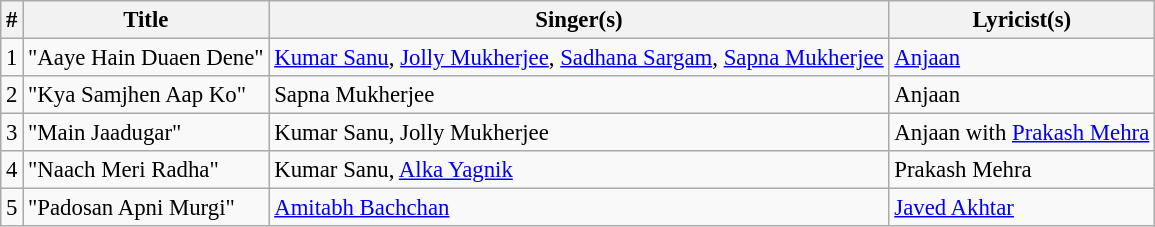<table class="wikitable" style="font-size:95%;">
<tr>
<th>#</th>
<th>Title</th>
<th>Singer(s)</th>
<th>Lyricist(s)</th>
</tr>
<tr>
<td>1</td>
<td>"Aaye Hain Duaen Dene"</td>
<td><a href='#'>Kumar Sanu</a>, <a href='#'>Jolly Mukherjee</a>, <a href='#'>Sadhana Sargam</a>, <a href='#'>Sapna Mukherjee</a></td>
<td><a href='#'>Anjaan</a></td>
</tr>
<tr>
<td>2</td>
<td>"Kya Samjhen Aap Ko"</td>
<td>Sapna Mukherjee</td>
<td>Anjaan</td>
</tr>
<tr>
<td>3</td>
<td>"Main Jaadugar"</td>
<td>Kumar Sanu, Jolly Mukherjee</td>
<td>Anjaan with <a href='#'>Prakash Mehra</a></td>
</tr>
<tr>
<td>4</td>
<td>"Naach Meri Radha"</td>
<td>Kumar Sanu, <a href='#'>Alka Yagnik</a></td>
<td>Prakash Mehra</td>
</tr>
<tr>
<td>5</td>
<td>"Padosan Apni Murgi"</td>
<td><a href='#'>Amitabh Bachchan</a></td>
<td><a href='#'>Javed Akhtar</a></td>
</tr>
</table>
